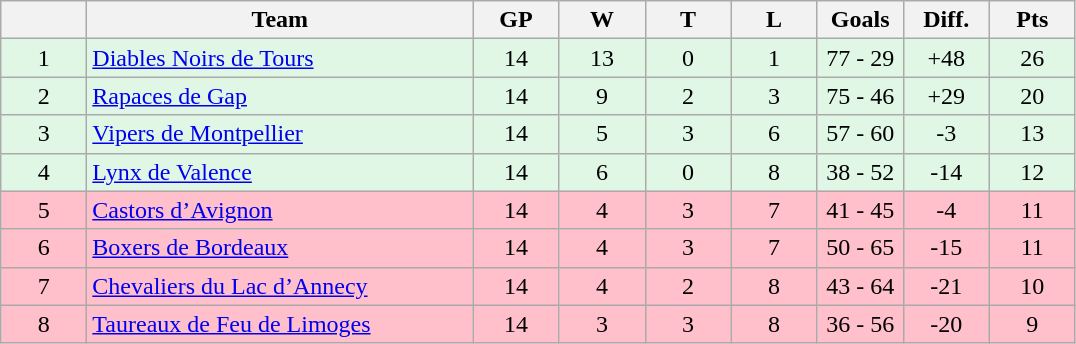<table class="wikitable">
<tr>
<th width="50"></th>
<th width="250">Team</th>
<th width="50">GP</th>
<th width="50">W</th>
<th width="50">T</th>
<th width="50">L</th>
<th width="50">Goals</th>
<th width="50">Diff.</th>
<th width="50">Pts</th>
</tr>
<tr align="center" bgcolor=#E1F7E6>
<td>1</td>
<td align="left"><a href='#'>Diables Noirs de Tours</a></td>
<td>14</td>
<td>13</td>
<td>0</td>
<td>1</td>
<td>77 - 29</td>
<td>+48</td>
<td>26</td>
</tr>
<tr align="center" bgcolor=#E1F7E6>
<td>2</td>
<td align="left"><a href='#'>Rapaces de Gap</a></td>
<td>14</td>
<td>9</td>
<td>2</td>
<td>3</td>
<td>75 - 46</td>
<td>+29</td>
<td>20</td>
</tr>
<tr align="center" bgcolor=#E1F7E6>
<td>3</td>
<td align="left"><a href='#'>Vipers de Montpellier</a></td>
<td>14</td>
<td>5</td>
<td>3</td>
<td>6</td>
<td>57 - 60</td>
<td>-3</td>
<td>13</td>
</tr>
<tr align="center" bgcolor=#E1F7E6>
<td>4</td>
<td align="left"><a href='#'>Lynx de Valence</a></td>
<td>14</td>
<td>6</td>
<td>0</td>
<td>8</td>
<td>38 - 52</td>
<td>-14</td>
<td>12</td>
</tr>
<tr align="center" bgcolor=#FFC0CB>
<td>5</td>
<td align="left"><a href='#'>Castors d’Avignon</a></td>
<td>14</td>
<td>4</td>
<td>3</td>
<td>7</td>
<td>41 - 45</td>
<td>-4</td>
<td>11</td>
</tr>
<tr align="center" bgcolor=#FFC0CB>
<td>6</td>
<td align="left"><a href='#'>Boxers de Bordeaux</a></td>
<td>14</td>
<td>4</td>
<td>3</td>
<td>7</td>
<td>50 - 65</td>
<td>-15</td>
<td>11</td>
</tr>
<tr align="center" bgcolor=#FFC0CB>
<td>7</td>
<td align="left"><a href='#'>Chevaliers du Lac d’Annecy</a></td>
<td>14</td>
<td>4</td>
<td>2</td>
<td>8</td>
<td>43 - 64</td>
<td>-21</td>
<td>10</td>
</tr>
<tr align="center" bgcolor=#FFC0CB>
<td>8</td>
<td align="left"><a href='#'>Taureaux de Feu de Limoges</a></td>
<td>14</td>
<td>3</td>
<td>3</td>
<td>8</td>
<td>36 - 56</td>
<td>-20</td>
<td>9</td>
</tr>
</table>
